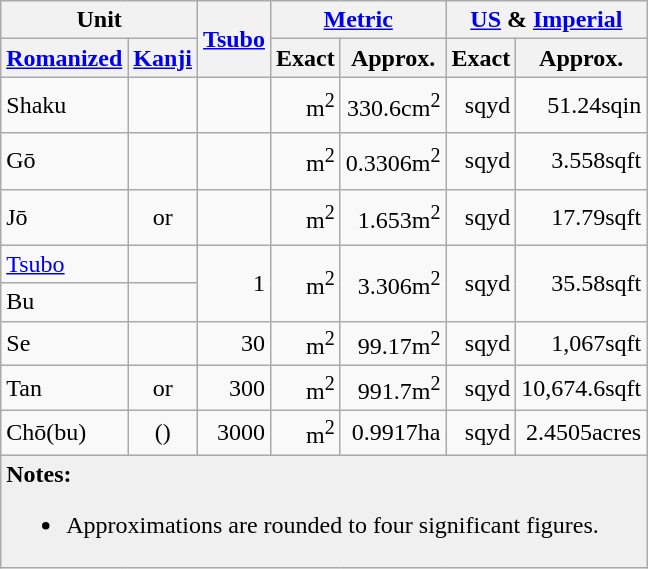<table class="wikitable">
<tr>
<th colspan="2">Unit</th>
<th rowspan="2"><a href='#'>Tsubo</a></th>
<th colspan="2"><a href='#'>Metric</a></th>
<th colspan="3"><a href='#'>US</a> & <a href='#'>Imperial</a></th>
</tr>
<tr>
<th><a href='#'>Romanized</a></th>
<th><a href='#'>Kanji</a></th>
<th>Exact</th>
<th>Approx.</th>
<th>Exact</th>
<th>Approx.</th>
</tr>
<tr style="text-align: right">
<td style="text-align:left;">Shaku</td>
<td align="center"></td>
<td height="30pt"></td>
<td>m<sup>2</sup></td>
<td>330.6cm<sup>2</sup></td>
<td>sqyd</td>
<td>51.24sqin</td>
</tr>
<tr style="text-align: right">
<td style="text-align:left;">Gō</td>
<td align="center"></td>
<td height="30pt"></td>
<td>m<sup>2</sup></td>
<td>0.3306m<sup>2</sup></td>
<td>sqyd</td>
<td>3.558sqft</td>
</tr>
<tr style="text-align: right">
<td style="text-align:left;">Jō</td>
<td align="center"> or </td>
<td height="30pt"></td>
<td>m<sup>2</sup></td>
<td>1.653m<sup>2</sup></td>
<td>sqyd</td>
<td>17.79sqft</td>
</tr>
<tr style="text-align: right">
<td style="text-align:left;"><a href='#'>Tsubo</a></td>
<td align="center"></td>
<td rowspan=2>1</td>
<td rowspan=2>m<sup>2</sup></td>
<td rowspan=2>3.306m<sup>2</sup></td>
<td rowspan=2>sqyd</td>
<td rowspan=2>35.58sqft</td>
</tr>
<tr style="text-align: right">
<td style="text-align:left;">Bu</td>
<td align="center"></td>
</tr>
<tr style="text-align: right">
<td style="text-align:left;">Se</td>
<td align="center"></td>
<td>30</td>
<td>m<sup>2</sup></td>
<td>99.17m<sup>2</sup></td>
<td>sqyd</td>
<td>1,067sqft</td>
</tr>
<tr style="text-align: right">
<td style="text-align:left;">Tan</td>
<td align="center"> or </td>
<td>300</td>
<td>m<sup>2</sup></td>
<td>991.7m<sup>2</sup></td>
<td>sqyd</td>
<td>10,674.6sqft</td>
</tr>
<tr style="text-align: right">
<td style="text-align:left;">Chō(bu)</td>
<td align="center">()</td>
<td>3000</td>
<td>m<sup>2</sup></td>
<td>0.9917ha</td>
<td>sqyd</td>
<td>2.4505acres</td>
</tr>
<tr>
<td colspan="13" bgcolor=#F0F0F0><strong>Notes:</strong><br><ul><li>Approximations are rounded to four significant figures.</li></ul></td>
</tr>
</table>
